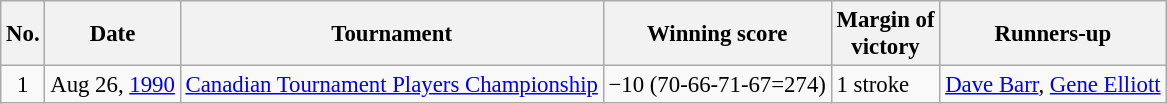<table class="wikitable" style="font-size:95%;">
<tr>
<th>No.</th>
<th>Date</th>
<th>Tournament</th>
<th>Winning score</th>
<th>Margin of<br>victory</th>
<th>Runners-up</th>
</tr>
<tr>
<td align=center>1</td>
<td align=right>Aug 26, <a href='#'>1990</a></td>
<td><a href='#'>Canadian Tournament Players Championship</a></td>
<td>−10 (70-66-71-67=274)</td>
<td>1 stroke</td>
<td> <a href='#'>Dave Barr</a>,  <a href='#'>Gene Elliott</a></td>
</tr>
</table>
